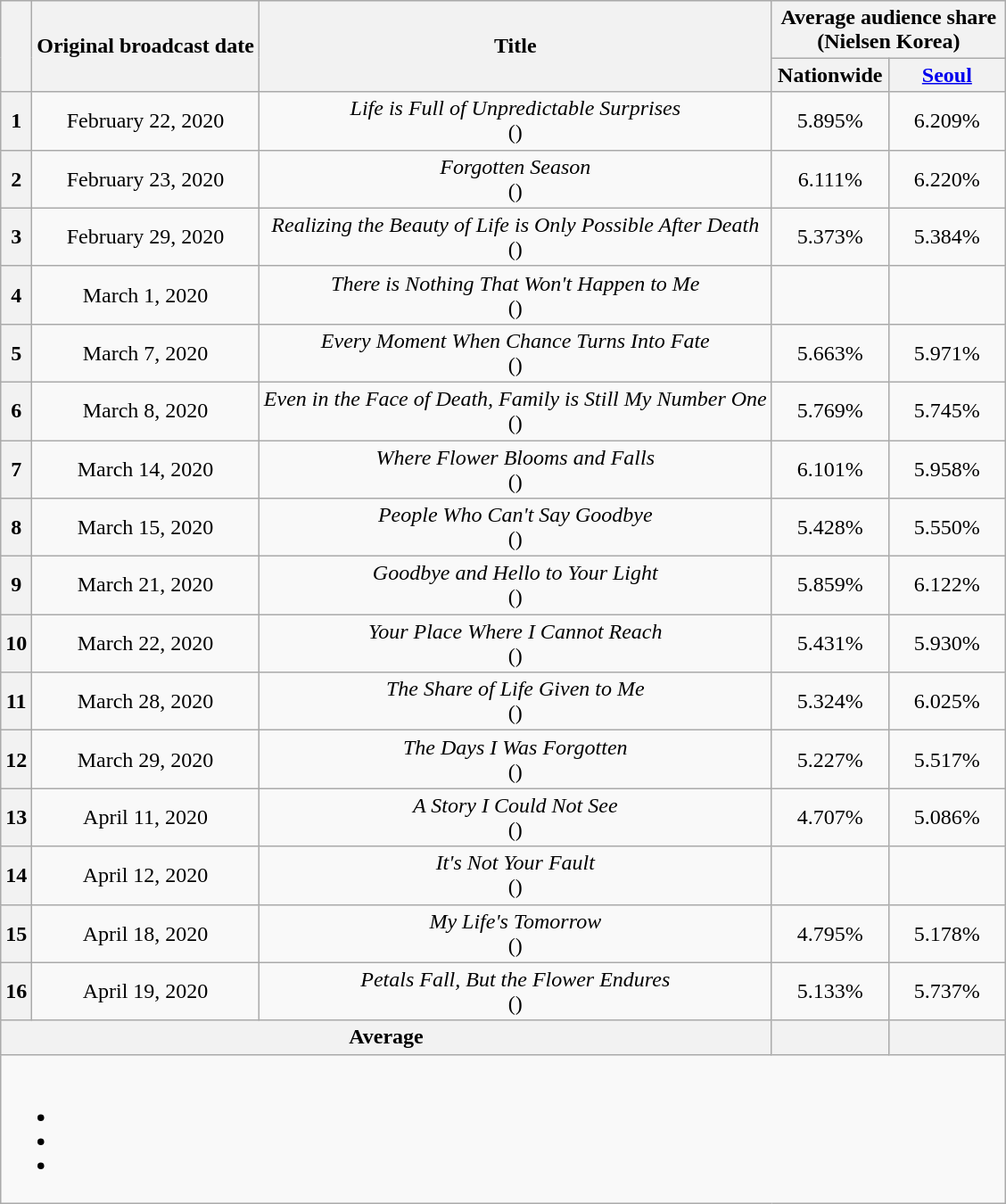<table class="wikitable" style="text-align:center;max-width:800px; margin-left: auto; margin-right: auto; border: none;">
<tr>
</tr>
<tr>
<th rowspan="2"></th>
<th rowspan="2">Original broadcast date</th>
<th rowspan="2">Title</th>
<th colspan="2">Average audience share<br>(Nielsen Korea)</th>
</tr>
<tr>
<th width="80">Nationwide</th>
<th width="80"><a href='#'>Seoul</a></th>
</tr>
<tr>
<th>1</th>
<td>February 22, 2020</td>
<td><em>Life is Full of Unpredictable Surprises</em><br>()</td>
<td>5.895%</td>
<td>6.209%</td>
</tr>
<tr>
<th>2</th>
<td>February 23, 2020</td>
<td><em>Forgotten Season</em><br>()</td>
<td>6.111%</td>
<td>6.220%</td>
</tr>
<tr>
<th>3</th>
<td>February 29, 2020</td>
<td><em>Realizing the Beauty of Life is Only Possible After Death</em><br>()</td>
<td>5.373%</td>
<td>5.384%</td>
</tr>
<tr>
<th>4</th>
<td>March 1, 2020</td>
<td><em>There is Nothing That Won't Happen to Me</em><br>()</td>
<td></td>
<td></td>
</tr>
<tr>
<th>5</th>
<td>March 7, 2020</td>
<td><em>Every Moment When Chance Turns Into Fate</em><br>()</td>
<td>5.663%</td>
<td>5.971%</td>
</tr>
<tr>
<th>6</th>
<td>March 8, 2020</td>
<td><em>Even in the Face of Death, Family is Still My Number One</em><br>()</td>
<td>5.769%</td>
<td>5.745%</td>
</tr>
<tr>
<th>7</th>
<td>March 14, 2020</td>
<td><em>Where Flower Blooms and Falls</em><br>()</td>
<td>6.101%</td>
<td>5.958%</td>
</tr>
<tr>
<th>8</th>
<td>March 15, 2020</td>
<td><em>People Who Can't Say Goodbye</em><br>()</td>
<td>5.428%</td>
<td>5.550%</td>
</tr>
<tr>
<th>9</th>
<td>March 21, 2020</td>
<td><em>Goodbye and Hello to Your Light</em><br>()</td>
<td>5.859%</td>
<td>6.122%</td>
</tr>
<tr>
<th>10</th>
<td>March 22, 2020</td>
<td><em>Your Place Where I Cannot Reach</em><br>()</td>
<td>5.431%</td>
<td>5.930%</td>
</tr>
<tr>
<th>11</th>
<td>March 28, 2020</td>
<td><em>The Share of Life Given to Me</em><br>()</td>
<td>5.324%</td>
<td>6.025%</td>
</tr>
<tr>
<th>12</th>
<td>March 29, 2020</td>
<td><em>The Days I Was Forgotten</em><br>()</td>
<td>5.227%</td>
<td>5.517%</td>
</tr>
<tr>
<th>13</th>
<td>April 11, 2020</td>
<td><em>A Story I Could Not See</em><br>()</td>
<td>4.707%</td>
<td>5.086%</td>
</tr>
<tr>
<th>14</th>
<td>April 12, 2020</td>
<td><em>It's Not Your Fault</em><br>()</td>
<td></td>
<td></td>
</tr>
<tr>
<th>15</th>
<td>April 18, 2020</td>
<td><em>My Life's Tomorrow</em><br>()</td>
<td>4.795%</td>
<td>5.178%</td>
</tr>
<tr>
<th>16</th>
<td>April 19, 2020</td>
<td><em>Petals Fall, But the Flower Endures</em><br>()</td>
<td>5.133%</td>
<td>5.737%</td>
</tr>
<tr>
<th colspan="3">Average</th>
<th></th>
<th></th>
</tr>
<tr>
<td colspan="6"><br><ul><li></li><li></li><li></li></ul></td>
</tr>
</table>
